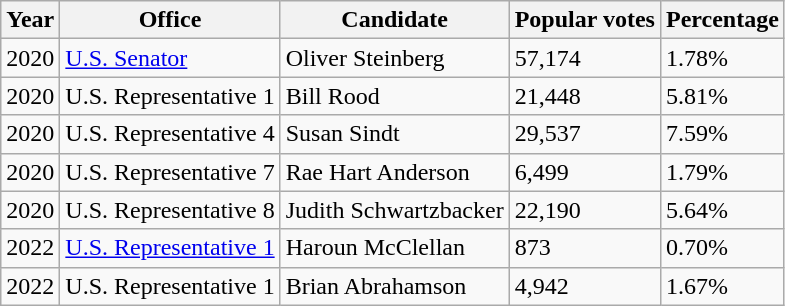<table class="wikitable">
<tr>
<th>Year</th>
<th>Office</th>
<th>Candidate</th>
<th>Popular votes</th>
<th>Percentage</th>
</tr>
<tr>
<td>2020</td>
<td><a href='#'>U.S. Senator</a></td>
<td>Oliver Steinberg</td>
<td>57,174</td>
<td>1.78%</td>
</tr>
<tr>
<td>2020</td>
<td>U.S. Representative 1</td>
<td>Bill Rood</td>
<td>21,448</td>
<td>5.81%</td>
</tr>
<tr>
<td>2020</td>
<td>U.S. Representative 4</td>
<td>Susan Sindt</td>
<td>29,537</td>
<td>7.59%</td>
</tr>
<tr>
<td>2020</td>
<td>U.S. Representative 7</td>
<td>Rae Hart Anderson</td>
<td>6,499</td>
<td>1.79%</td>
</tr>
<tr>
<td>2020</td>
<td>U.S. Representative 8</td>
<td>Judith Schwartzbacker</td>
<td>22,190</td>
<td>5.64%</td>
</tr>
<tr>
<td>2022</td>
<td><a href='#'>U.S. Representative 1</a></td>
<td>Haroun McClellan</td>
<td>873</td>
<td>0.70%</td>
</tr>
<tr>
<td>2022</td>
<td>U.S. Representative 1</td>
<td>Brian Abrahamson</td>
<td>4,942</td>
<td>1.67%</td>
</tr>
</table>
